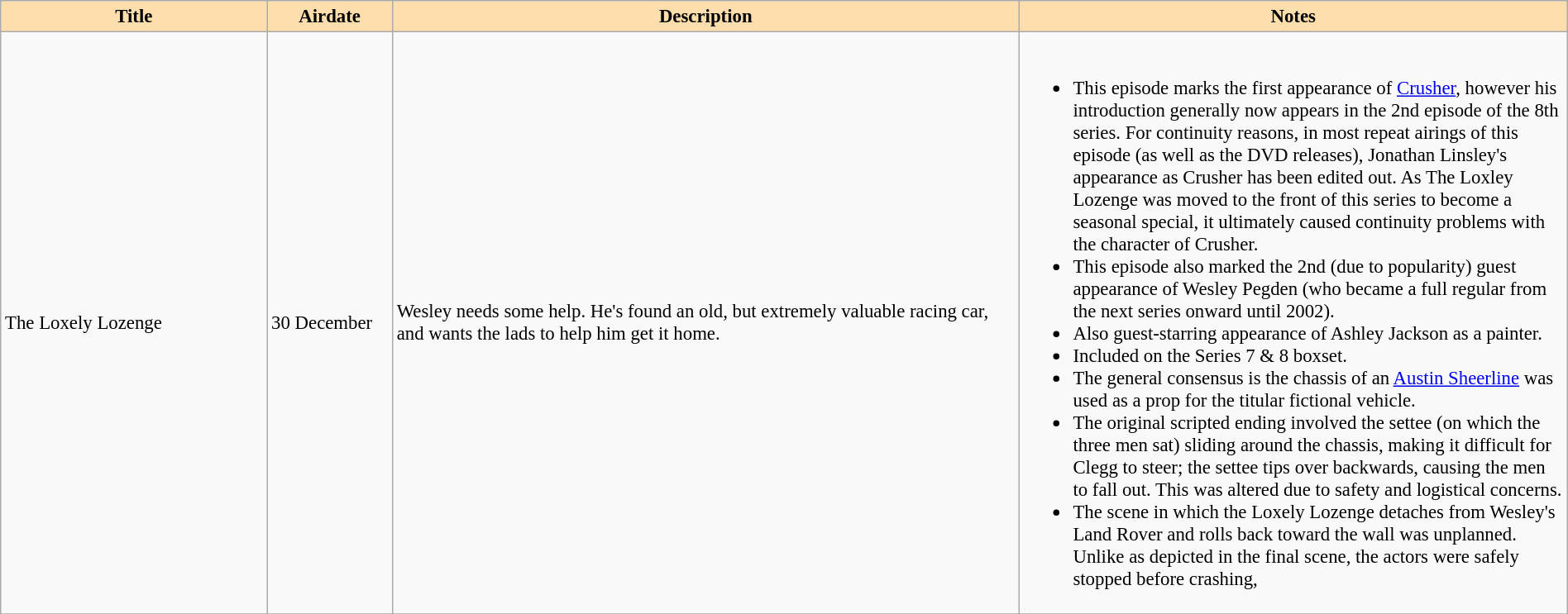<table class="wikitable" width=100% border=1 style="font-size: 95%">
<tr>
<th style="background:#ffdead" width=17%>Title</th>
<th style="background:#ffdead" width=8%>Airdate</th>
<th style="background:#ffdead" width=40%>Description</th>
<th style="background:#ffdead" width=35%>Notes</th>
</tr>
<tr>
<td>The Loxely Lozenge</td>
<td>30 December</td>
<td>Wesley needs some help. He's found an old, but extremely valuable racing car, and wants the lads to help him get it home.</td>
<td><br><ul><li>This episode marks the first appearance of <a href='#'>Crusher</a>, however his introduction generally now appears in the 2nd episode of the 8th series. For continuity reasons, in most repeat airings of this episode (as well as the DVD releases), Jonathan Linsley's appearance as Crusher has been edited out. As The Loxley Lozenge was moved to the front of this series to become a seasonal special, it ultimately caused continuity problems with the character of Crusher.</li><li>This episode also marked the 2nd (due to popularity) guest appearance of Wesley Pegden (who became a full regular from the next series onward until 2002).</li><li>Also guest-starring appearance of Ashley Jackson as a painter.</li><li>Included on the Series 7 & 8 boxset.</li><li>The general consensus is the chassis of an <a href='#'>Austin Sheerline</a> was used as a prop for the titular fictional vehicle.</li><li>The original scripted ending involved the settee (on which the three men sat) sliding around the chassis, making it difficult for Clegg to steer; the settee tips over backwards, causing the men to fall out. This was altered due to safety and logistical concerns.</li><li>The scene in which the Loxely Lozenge detaches from Wesley's Land Rover and rolls back toward the wall was unplanned. Unlike as depicted in the final scene, the actors were safely stopped before crashing,</li></ul></td>
</tr>
<tr>
</tr>
</table>
